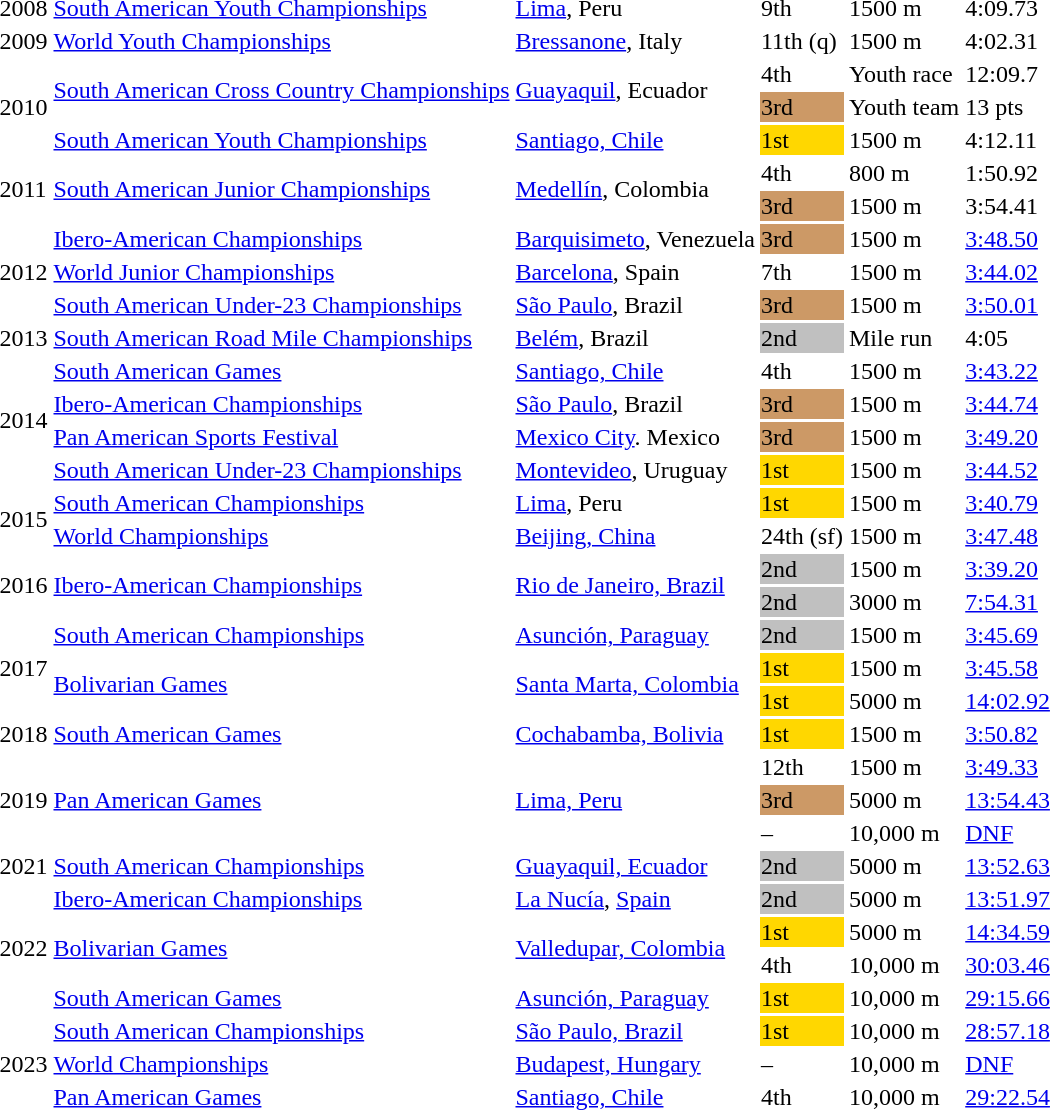<table>
<tr>
<td>2008</td>
<td><a href='#'>South American Youth Championships</a></td>
<td><a href='#'>Lima</a>, Peru</td>
<td>9th</td>
<td>1500 m</td>
<td>4:09.73</td>
</tr>
<tr>
<td>2009</td>
<td><a href='#'>World Youth Championships</a></td>
<td><a href='#'>Bressanone</a>, Italy</td>
<td>11th (q)</td>
<td>1500 m</td>
<td>4:02.31</td>
</tr>
<tr>
<td rowspan=3>2010</td>
<td rowspan=2><a href='#'>South American Cross Country Championships</a></td>
<td rowspan=2><a href='#'>Guayaquil</a>, Ecuador</td>
<td>4th</td>
<td>Youth race</td>
<td>12:09.7</td>
</tr>
<tr>
<td bgcolor=cc9966>3rd</td>
<td>Youth team</td>
<td>13 pts</td>
</tr>
<tr>
<td><a href='#'>South American Youth Championships</a></td>
<td><a href='#'>Santiago, Chile</a></td>
<td bgcolor=gold>1st</td>
<td>1500 m</td>
<td>4:12.11</td>
</tr>
<tr>
<td rowspan=2>2011</td>
<td rowspan=2><a href='#'>South American Junior Championships</a></td>
<td rowspan=2><a href='#'>Medellín</a>, Colombia</td>
<td>4th</td>
<td>800 m</td>
<td>1:50.92</td>
</tr>
<tr>
<td bgcolor=cc9966>3rd</td>
<td>1500 m</td>
<td>3:54.41</td>
</tr>
<tr>
<td rowspan=3>2012</td>
<td><a href='#'>Ibero-American Championships</a></td>
<td><a href='#'>Barquisimeto</a>, Venezuela</td>
<td bgcolor=cc9966>3rd</td>
<td>1500 m</td>
<td><a href='#'>3:48.50</a></td>
</tr>
<tr>
<td><a href='#'>World Junior Championships</a></td>
<td><a href='#'>Barcelona</a>, Spain</td>
<td>7th</td>
<td>1500 m</td>
<td><a href='#'>3:44.02</a></td>
</tr>
<tr>
<td><a href='#'>South American Under-23 Championships</a></td>
<td><a href='#'>São Paulo</a>, Brazil</td>
<td bgcolor=cc9966>3rd</td>
<td>1500 m</td>
<td><a href='#'>3:50.01</a></td>
</tr>
<tr>
<td>2013</td>
<td><a href='#'>South American Road Mile Championships</a></td>
<td><a href='#'>Belém</a>, Brazil</td>
<td bgcolor=silver>2nd</td>
<td>Mile run</td>
<td>4:05</td>
</tr>
<tr>
<td rowspan=4>2014</td>
<td><a href='#'>South American Games</a></td>
<td><a href='#'>Santiago, Chile</a></td>
<td>4th</td>
<td>1500 m</td>
<td><a href='#'>3:43.22</a></td>
</tr>
<tr>
<td><a href='#'>Ibero-American Championships</a></td>
<td><a href='#'>São Paulo</a>, Brazil</td>
<td bgcolor=cc9966>3rd</td>
<td>1500 m</td>
<td><a href='#'>3:44.74</a></td>
</tr>
<tr>
<td><a href='#'>Pan American Sports Festival</a></td>
<td><a href='#'>Mexico City</a>. Mexico</td>
<td bgcolor=cc9966>3rd</td>
<td>1500 m</td>
<td><a href='#'>3:49.20</a></td>
</tr>
<tr>
<td><a href='#'>South American Under-23 Championships</a></td>
<td><a href='#'>Montevideo</a>, Uruguay</td>
<td bgcolor=gold>1st</td>
<td>1500 m</td>
<td><a href='#'>3:44.52</a></td>
</tr>
<tr>
<td rowspan=2>2015</td>
<td><a href='#'>South American Championships</a></td>
<td><a href='#'>Lima</a>, Peru</td>
<td bgcolor=gold>1st</td>
<td>1500 m</td>
<td><a href='#'>3:40.79</a></td>
</tr>
<tr>
<td><a href='#'>World Championships</a></td>
<td><a href='#'>Beijing, China</a></td>
<td>24th (sf)</td>
<td>1500 m</td>
<td><a href='#'>3:47.48</a></td>
</tr>
<tr>
<td rowspan=2>2016</td>
<td rowspan=2><a href='#'>Ibero-American Championships</a></td>
<td rowspan=2><a href='#'>Rio de Janeiro, Brazil</a></td>
<td bgcolor=silver>2nd</td>
<td>1500 m</td>
<td><a href='#'>3:39.20</a></td>
</tr>
<tr>
<td bgcolor=silver>2nd</td>
<td>3000 m</td>
<td><a href='#'>7:54.31</a></td>
</tr>
<tr>
<td rowspan=3>2017</td>
<td><a href='#'>South American Championships</a></td>
<td><a href='#'>Asunción, Paraguay</a></td>
<td bgcolor=silver>2nd</td>
<td>1500 m</td>
<td><a href='#'>3:45.69</a></td>
</tr>
<tr>
<td rowspan=2><a href='#'>Bolivarian Games</a></td>
<td rowspan=2><a href='#'>Santa Marta, Colombia</a></td>
<td bgcolor=gold>1st</td>
<td>1500 m</td>
<td><a href='#'>3:45.58</a></td>
</tr>
<tr>
<td bgcolor=gold>1st</td>
<td>5000 m</td>
<td><a href='#'>14:02.92</a></td>
</tr>
<tr>
<td>2018</td>
<td><a href='#'>South American Games</a></td>
<td><a href='#'>Cochabamba, Bolivia</a></td>
<td bgcolor=gold>1st</td>
<td>1500 m</td>
<td><a href='#'>3:50.82</a></td>
</tr>
<tr>
<td rowspan=3>2019</td>
<td rowspan=3><a href='#'>Pan American Games</a></td>
<td rowspan=3><a href='#'>Lima, Peru</a></td>
<td>12th</td>
<td>1500 m</td>
<td><a href='#'>3:49.33</a></td>
</tr>
<tr>
<td bgcolor=cc9966>3rd</td>
<td>5000 m</td>
<td><a href='#'>13:54.43</a></td>
</tr>
<tr>
<td>–</td>
<td>10,000 m</td>
<td><a href='#'>DNF</a></td>
</tr>
<tr>
<td>2021</td>
<td><a href='#'>South American Championships</a></td>
<td><a href='#'>Guayaquil, Ecuador</a></td>
<td bgcolor=silver>2nd</td>
<td>5000 m</td>
<td><a href='#'>13:52.63</a></td>
</tr>
<tr>
<td rowspan=4>2022</td>
<td><a href='#'>Ibero-American Championships</a></td>
<td><a href='#'>La Nucía</a>, <a href='#'>Spain</a></td>
<td bgcolor=silver>2nd</td>
<td>5000 m</td>
<td><a href='#'>13:51.97</a></td>
</tr>
<tr>
<td rowspan=2><a href='#'>Bolivarian Games</a></td>
<td rowspan=2><a href='#'>Valledupar, Colombia</a></td>
<td bgcolor=gold>1st</td>
<td>5000 m</td>
<td><a href='#'>14:34.59</a></td>
</tr>
<tr>
<td>4th</td>
<td>10,000 m</td>
<td><a href='#'>30:03.46</a></td>
</tr>
<tr>
<td><a href='#'>South American Games</a></td>
<td><a href='#'>Asunción, Paraguay</a></td>
<td bgcolor=gold>1st</td>
<td>10,000 m</td>
<td><a href='#'>29:15.66</a></td>
</tr>
<tr>
<td rowspan=3>2023</td>
<td><a href='#'>South American Championships</a></td>
<td><a href='#'>São Paulo, Brazil</a></td>
<td bgcolor=gold>1st</td>
<td>10,000 m</td>
<td><a href='#'>28:57.18</a></td>
</tr>
<tr>
<td><a href='#'>World Championships</a></td>
<td><a href='#'>Budapest, Hungary</a></td>
<td>–</td>
<td>10,000 m</td>
<td><a href='#'>DNF</a></td>
</tr>
<tr>
<td><a href='#'>Pan American Games</a></td>
<td><a href='#'>Santiago, Chile</a></td>
<td>4th</td>
<td>10,000 m</td>
<td><a href='#'>29:22.54</a></td>
</tr>
</table>
